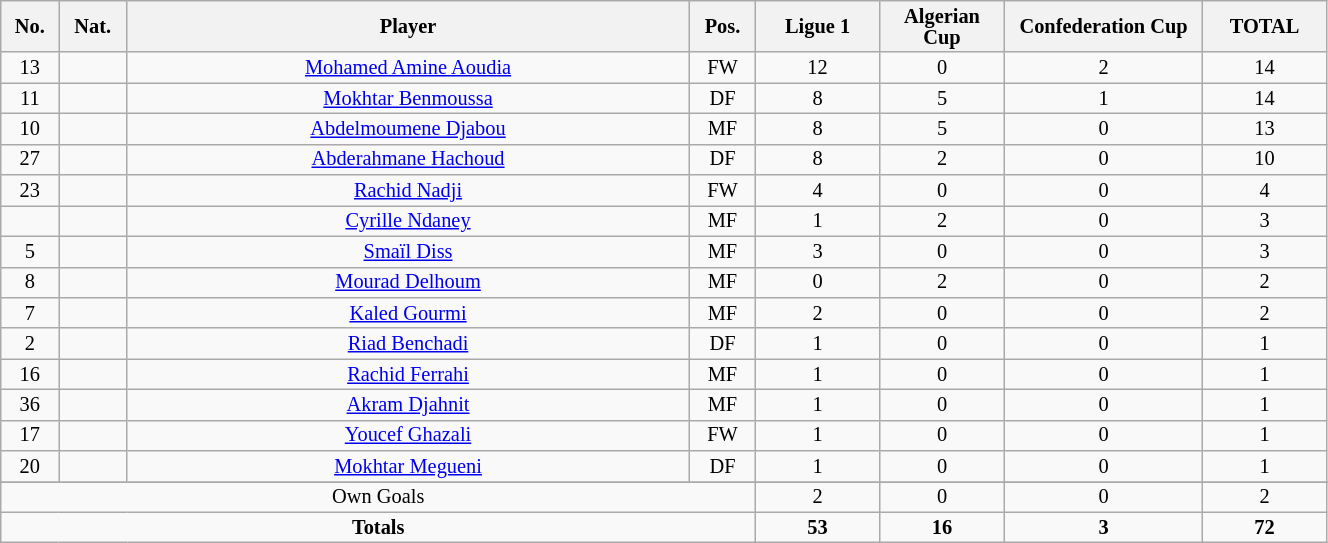<table class="wikitable sortable alternance"  style="font-size:85%; text-align:center; line-height:14px; width:70%;">
<tr>
<th width=10>No.</th>
<th width=10>Nat.</th>
<th scope="col" style="width:250px;">Player</th>
<th width=10>Pos.</th>
<th width=50>Ligue 1</th>
<th width=50>Algerian Cup</th>
<th width=50>Confederation Cup</th>
<th width=50>TOTAL</th>
</tr>
<tr>
<td>13</td>
<td></td>
<td><a href='#'>Mohamed Amine Aoudia</a></td>
<td>FW</td>
<td>12</td>
<td>0</td>
<td>2</td>
<td>14</td>
</tr>
<tr>
<td>11</td>
<td></td>
<td><a href='#'>Mokhtar Benmoussa</a></td>
<td>DF</td>
<td>8</td>
<td>5</td>
<td>1</td>
<td>14</td>
</tr>
<tr>
<td>10</td>
<td></td>
<td><a href='#'>Abdelmoumene Djabou</a></td>
<td>MF</td>
<td>8</td>
<td>5</td>
<td>0</td>
<td>13</td>
</tr>
<tr>
<td>27</td>
<td></td>
<td><a href='#'>Abderahmane Hachoud</a></td>
<td>DF</td>
<td>8</td>
<td>2</td>
<td>0</td>
<td>10</td>
</tr>
<tr>
<td>23</td>
<td></td>
<td><a href='#'>Rachid Nadji</a></td>
<td>FW</td>
<td>4</td>
<td>0</td>
<td>0</td>
<td>4</td>
</tr>
<tr>
<td></td>
<td></td>
<td><a href='#'>Cyrille Ndaney</a></td>
<td>MF</td>
<td>1</td>
<td>2</td>
<td>0</td>
<td>3</td>
</tr>
<tr>
<td>5</td>
<td></td>
<td><a href='#'>Smaïl Diss</a></td>
<td>MF</td>
<td>3</td>
<td>0</td>
<td>0</td>
<td>3</td>
</tr>
<tr>
<td>8</td>
<td></td>
<td><a href='#'>Mourad Delhoum</a></td>
<td>MF</td>
<td>0</td>
<td>2</td>
<td>0</td>
<td>2</td>
</tr>
<tr>
<td>7</td>
<td></td>
<td><a href='#'>Kaled Gourmi</a></td>
<td>MF</td>
<td>2</td>
<td>0</td>
<td>0</td>
<td>2</td>
</tr>
<tr>
<td>2</td>
<td></td>
<td><a href='#'>Riad Benchadi</a></td>
<td>DF</td>
<td>1</td>
<td>0</td>
<td>0</td>
<td>1</td>
</tr>
<tr>
<td>16</td>
<td></td>
<td><a href='#'>Rachid Ferrahi</a></td>
<td>MF</td>
<td>1</td>
<td>0</td>
<td>0</td>
<td>1</td>
</tr>
<tr>
<td>36</td>
<td></td>
<td><a href='#'>Akram Djahnit</a></td>
<td>MF</td>
<td>1</td>
<td>0</td>
<td>0</td>
<td>1</td>
</tr>
<tr>
<td>17</td>
<td></td>
<td><a href='#'>Youcef Ghazali</a></td>
<td>FW</td>
<td>1</td>
<td>0</td>
<td>0</td>
<td>1</td>
</tr>
<tr>
<td>20</td>
<td></td>
<td><a href='#'>Mokhtar Megueni</a></td>
<td>DF</td>
<td>1</td>
<td>0</td>
<td>0</td>
<td>1</td>
</tr>
<tr>
</tr>
<tr class="sortbottom">
<td colspan="4">Own Goals</td>
<td>2</td>
<td>0</td>
<td>0</td>
<td>2</td>
</tr>
<tr class="sortbottom">
<td colspan="4"><strong>Totals</strong></td>
<td><strong>53</strong></td>
<td><strong>16</strong></td>
<td><strong>3</strong></td>
<td><strong>72</strong></td>
</tr>
</table>
